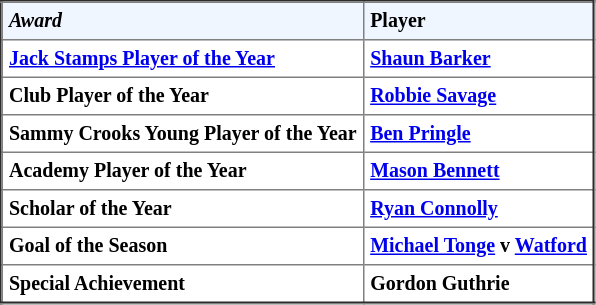<table border="2" cellpadding="4" style="border-collapse:collapse; text-align:Left; font-size:smaller;">
<tr style="background:#f0f6ff;">
<th><em>Award</em></th>
<th><strong>Player</strong></th>
</tr>
<tr bgcolor="">
<th><a href='#'>Jack Stamps Player of the Year</a></th>
<th><a href='#'>Shaun Barker</a></th>
</tr>
<tr bgcolor="">
<th>Club Player of the Year</th>
<th><a href='#'>Robbie Savage</a></th>
</tr>
<tr bgcolor="">
<th>Sammy Crooks Young Player of the Year</th>
<th><a href='#'>Ben Pringle</a></th>
</tr>
<tr bgcolor="">
<th>Academy Player of the Year</th>
<th><a href='#'>Mason Bennett</a></th>
</tr>
<tr bgcolor="">
<th>Scholar of the Year</th>
<th><a href='#'>Ryan Connolly</a></th>
</tr>
<tr bgcolor="">
<th>Goal of the Season</th>
<th><a href='#'>Michael Tonge</a> v <a href='#'>Watford</a></th>
</tr>
<tr bgcolor="">
<th>Special Achievement</th>
<th>Gordon Guthrie</th>
</tr>
</table>
